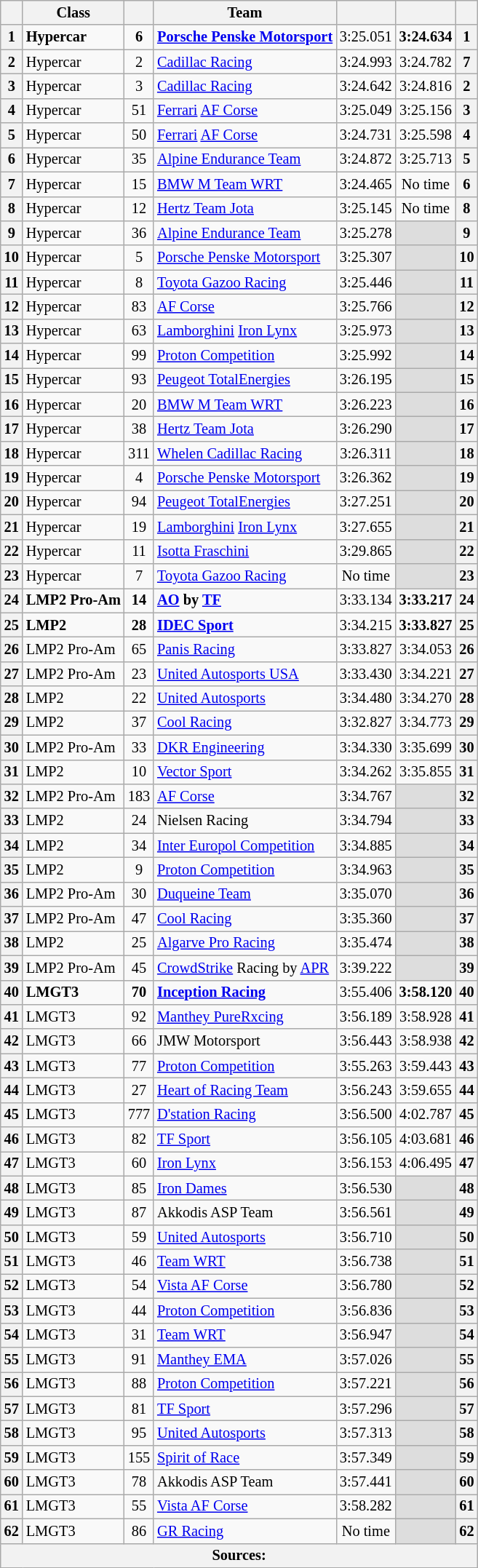<table class="wikitable sortable" style="font-size:85%;">
<tr>
<th scope="col"></th>
<th scope="col">Class</th>
<th scope="col"></th>
<th scope="col">Team</th>
<th scope="col"></th>
<th scope="col"></th>
<th scope="col"></th>
</tr>
<tr>
<th scope="row">1</th>
<td><strong>Hypercar</strong></td>
<td align="center"><strong>6</strong></td>
<td><strong><a href='#'>Porsche Penske Motorsport</a></strong></td>
<td align="center">3:25.051</td>
<td align="center"><strong>3:24.634</strong></td>
<th>1</th>
</tr>
<tr>
<th scope="row">2</th>
<td>Hypercar</td>
<td align="center">2</td>
<td><a href='#'>Cadillac Racing</a></td>
<td align="center">3:24.993</td>
<td align="center">3:24.782</td>
<th>7</th>
</tr>
<tr>
<th scope="row">3</th>
<td>Hypercar</td>
<td align="center">3</td>
<td><a href='#'>Cadillac Racing</a></td>
<td align="center">3:24.642</td>
<td align="center">3:24.816</td>
<th>2</th>
</tr>
<tr>
<th scope="row">4</th>
<td>Hypercar</td>
<td align="center">51</td>
<td><a href='#'>Ferrari</a> <a href='#'>AF Corse</a></td>
<td align="center">3:25.049</td>
<td align="center">3:25.156</td>
<th>3</th>
</tr>
<tr>
<th scope="row">5</th>
<td>Hypercar</td>
<td align="center">50</td>
<td><a href='#'>Ferrari</a> <a href='#'>AF Corse</a></td>
<td align="center">3:24.731</td>
<td align="center">3:25.598</td>
<th>4</th>
</tr>
<tr>
<th scope="row">6</th>
<td>Hypercar</td>
<td align="center">35</td>
<td><a href='#'>Alpine Endurance Team</a></td>
<td align="center">3:24.872</td>
<td align="center">3:25.713</td>
<th>5</th>
</tr>
<tr>
<th scope="row">7</th>
<td>Hypercar</td>
<td align="center">15</td>
<td><a href='#'>BMW M Team WRT</a></td>
<td align="center">3:24.465</td>
<td align="center">No time</td>
<th>6</th>
</tr>
<tr>
<th scope="row">8</th>
<td>Hypercar</td>
<td align="center">12</td>
<td><a href='#'>Hertz Team Jota</a></td>
<td align="center">3:25.145</td>
<td align="center">No time</td>
<th>8</th>
</tr>
<tr>
<th scope="row">9</th>
<td>Hypercar</td>
<td align="center">36</td>
<td><a href='#'>Alpine Endurance Team</a></td>
<td align="center">3:25.278</td>
<td style="text-align:center; background:#ddd;"></td>
<th>9</th>
</tr>
<tr>
<th scope="row">10</th>
<td>Hypercar</td>
<td align="center">5</td>
<td><a href='#'>Porsche Penske Motorsport</a></td>
<td align="center">3:25.307</td>
<td style="text-align:center; background:#ddd;"></td>
<th>10</th>
</tr>
<tr>
<th scope="row">11</th>
<td>Hypercar</td>
<td align="center">8</td>
<td><a href='#'>Toyota Gazoo Racing</a></td>
<td align="center">3:25.446</td>
<td style="text-align:center; background:#ddd;"></td>
<th>11</th>
</tr>
<tr>
<th scope="row">12</th>
<td>Hypercar</td>
<td align="center">83</td>
<td><a href='#'>AF Corse</a></td>
<td align="center">3:25.766</td>
<td style="text-align:center; background:#ddd;"></td>
<th>12</th>
</tr>
<tr>
<th scope="row">13</th>
<td>Hypercar</td>
<td align="center">63</td>
<td><a href='#'>Lamborghini</a> <a href='#'>Iron Lynx</a></td>
<td align="center">3:25.973</td>
<td style="text-align:center; background:#ddd;"></td>
<th>13</th>
</tr>
<tr>
<th scope="row">14</th>
<td>Hypercar</td>
<td align="center">99</td>
<td><a href='#'>Proton Competition</a></td>
<td align="center">3:25.992</td>
<td style="text-align:center; background:#ddd;"></td>
<th>14</th>
</tr>
<tr>
<th scope="row">15</th>
<td>Hypercar</td>
<td align="center">93</td>
<td><a href='#'>Peugeot TotalEnergies</a></td>
<td align="center">3:26.195</td>
<td style="text-align:center; background:#ddd;"></td>
<th>15</th>
</tr>
<tr>
<th scope="row">16</th>
<td>Hypercar</td>
<td align="center">20</td>
<td><a href='#'>BMW M Team WRT</a></td>
<td align="center">3:26.223</td>
<td style="text-align:center; background:#ddd;"></td>
<th>16</th>
</tr>
<tr>
<th scope="row">17</th>
<td>Hypercar</td>
<td align="center">38</td>
<td><a href='#'>Hertz Team Jota</a></td>
<td align="center">3:26.290</td>
<td style="text-align:center; background:#ddd;"></td>
<th>17</th>
</tr>
<tr>
<th scope="row">18</th>
<td>Hypercar</td>
<td align="center">311</td>
<td><a href='#'>Whelen Cadillac Racing</a></td>
<td align="center">3:26.311</td>
<td style="text-align:center; background:#ddd;"></td>
<th>18</th>
</tr>
<tr>
<th scope="row">19</th>
<td>Hypercar</td>
<td align="center">4</td>
<td><a href='#'>Porsche Penske Motorsport</a></td>
<td align="center">3:26.362</td>
<td style="text-align:center; background:#ddd;"></td>
<th>19</th>
</tr>
<tr>
<th scope="row">20</th>
<td>Hypercar</td>
<td align="center">94</td>
<td><a href='#'>Peugeot TotalEnergies</a></td>
<td align="center">3:27.251</td>
<td style="text-align:center; background:#ddd;"></td>
<th>20</th>
</tr>
<tr>
<th scope="row">21</th>
<td>Hypercar</td>
<td align="center">19</td>
<td><a href='#'>Lamborghini</a> <a href='#'>Iron Lynx</a></td>
<td align="center">3:27.655</td>
<td style="text-align:center; background:#ddd;"></td>
<th>21</th>
</tr>
<tr>
<th scope="row">22</th>
<td>Hypercar</td>
<td align="center">11</td>
<td><a href='#'>Isotta Fraschini</a></td>
<td align="center">3:29.865</td>
<td style="text-align:center; background:#ddd;"></td>
<th>22</th>
</tr>
<tr>
<th scope="row">23</th>
<td>Hypercar</td>
<td align="center">7</td>
<td><a href='#'>Toyota Gazoo Racing</a></td>
<td align="center">No time</td>
<td style="text-align:center; background:#ddd;"></td>
<th>23</th>
</tr>
<tr>
<th scope="row">24</th>
<td><strong>LMP2 Pro-Am</strong></td>
<td align="center"><strong>14</strong></td>
<td><strong><a href='#'>AO</a> by <a href='#'>TF</a></strong></td>
<td align="center">3:33.134</td>
<td align="center"><strong>3:33.217</strong></td>
<th>24</th>
</tr>
<tr>
<th scope="row">25</th>
<td><strong>LMP2</strong></td>
<td align="center"><strong>28</strong></td>
<td><strong><a href='#'>IDEC Sport</a></strong></td>
<td align="center">3:34.215</td>
<td align="center"><strong>3:33.827</strong></td>
<th>25</th>
</tr>
<tr>
<th scope="row">26</th>
<td>LMP2 Pro-Am</td>
<td align="center">65</td>
<td><a href='#'>Panis Racing</a></td>
<td align="center">3:33.827</td>
<td align="center">3:34.053</td>
<th>26</th>
</tr>
<tr>
<th scope="row">27</th>
<td>LMP2 Pro-Am</td>
<td align="center">23</td>
<td><a href='#'>United Autosports USA</a></td>
<td align="center">3:33.430</td>
<td align="center">3:34.221</td>
<th>27</th>
</tr>
<tr>
<th scope="row">28</th>
<td>LMP2</td>
<td align="center">22</td>
<td><a href='#'>United Autosports</a></td>
<td align="center">3:34.480</td>
<td align="center">3:34.270</td>
<th>28</th>
</tr>
<tr>
<th scope="row">29</th>
<td>LMP2</td>
<td align="center">37</td>
<td><a href='#'>Cool Racing</a></td>
<td align="center">3:32.827</td>
<td align="center">3:34.773</td>
<th>29</th>
</tr>
<tr>
<th scope="row">30</th>
<td>LMP2 Pro-Am</td>
<td align="center">33</td>
<td><a href='#'>DKR Engineering</a></td>
<td align="center">3:34.330</td>
<td align="center">3:35.699</td>
<th>30</th>
</tr>
<tr>
<th scope="row">31</th>
<td>LMP2</td>
<td align="center">10</td>
<td><a href='#'>Vector Sport</a></td>
<td align="center">3:34.262</td>
<td align="center">3:35.855</td>
<th>31</th>
</tr>
<tr>
<th scope="row">32</th>
<td>LMP2 Pro-Am</td>
<td align="center">183</td>
<td><a href='#'>AF Corse</a></td>
<td align="center">3:34.767</td>
<td style="text-align:center; background:#ddd;"></td>
<th>32</th>
</tr>
<tr>
<th scope="row">33</th>
<td>LMP2</td>
<td align="center">24</td>
<td>Nielsen Racing</td>
<td align="center">3:34.794</td>
<td style="text-align:center; background:#ddd;"></td>
<th>33</th>
</tr>
<tr>
<th scope="row">34</th>
<td>LMP2</td>
<td align="center">34</td>
<td><a href='#'>Inter Europol Competition</a></td>
<td align="center">3:34.885</td>
<td style="text-align:center; background:#ddd;"></td>
<th>34</th>
</tr>
<tr>
<th scope="row">35</th>
<td>LMP2</td>
<td align="center">9</td>
<td><a href='#'>Proton Competition</a></td>
<td align="center">3:34.963</td>
<td style="text-align:center; background:#ddd;"></td>
<th>35</th>
</tr>
<tr>
<th scope="row">36</th>
<td>LMP2 Pro-Am</td>
<td align="center">30</td>
<td><a href='#'>Duqueine Team</a></td>
<td align="center">3:35.070</td>
<td style="text-align:center; background:#ddd;"></td>
<th>36</th>
</tr>
<tr>
<th scope="row">37</th>
<td>LMP2 Pro-Am</td>
<td align="center">47</td>
<td><a href='#'>Cool Racing</a></td>
<td align="center">3:35.360</td>
<td style="text-align:center; background:#ddd;"></td>
<th>37</th>
</tr>
<tr>
<th scope="row">38</th>
<td>LMP2</td>
<td align="center">25</td>
<td><a href='#'>Algarve Pro Racing</a></td>
<td align="center">3:35.474</td>
<td style="text-align:center; background:#ddd;"></td>
<th>38</th>
</tr>
<tr>
<th scope="row">39</th>
<td>LMP2 Pro-Am</td>
<td align="center">45</td>
<td><a href='#'>CrowdStrike</a> Racing by <a href='#'>APR</a></td>
<td align="center">3:39.222</td>
<td style="text-align:center; background:#ddd;"></td>
<th>39</th>
</tr>
<tr>
<th scope="row">40</th>
<td><strong>LMGT3</strong></td>
<td align="center"><strong>70</strong></td>
<td><strong><a href='#'>Inception Racing</a></strong></td>
<td align="center">3:55.406</td>
<td align="center"><strong>3:58.120</strong></td>
<th>40</th>
</tr>
<tr>
<th scope="row">41</th>
<td>LMGT3</td>
<td align="center">92</td>
<td><a href='#'>Manthey PureRxcing</a></td>
<td align="center">3:56.189</td>
<td align="center">3:58.928</td>
<th>41</th>
</tr>
<tr>
<th scope="row">42</th>
<td>LMGT3</td>
<td align="center">66</td>
<td>JMW Motorsport</td>
<td align="center">3:56.443</td>
<td align="center">3:58.938</td>
<th>42</th>
</tr>
<tr>
<th scope="row">43</th>
<td>LMGT3</td>
<td align="center">77</td>
<td><a href='#'>Proton Competition</a></td>
<td align="center">3:55.263</td>
<td align="center">3:59.443</td>
<th>43</th>
</tr>
<tr>
<th scope="row">44</th>
<td>LMGT3</td>
<td align="center">27</td>
<td><a href='#'>Heart of Racing Team</a></td>
<td align="center">3:56.243</td>
<td align="center">3:59.655</td>
<th>44</th>
</tr>
<tr>
<th scope="row">45</th>
<td>LMGT3</td>
<td align="center">777</td>
<td><a href='#'>D'station Racing</a></td>
<td align="center">3:56.500</td>
<td align="center">4:02.787</td>
<th>45</th>
</tr>
<tr>
<th scope="row">46</th>
<td>LMGT3</td>
<td align="center">82</td>
<td><a href='#'>TF Sport</a></td>
<td align="center">3:56.105</td>
<td align="center">4:03.681</td>
<th>46</th>
</tr>
<tr>
<th scope="row">47</th>
<td>LMGT3</td>
<td align="center">60</td>
<td><a href='#'>Iron Lynx</a></td>
<td align="center">3:56.153</td>
<td align="center">4:06.495</td>
<th>47</th>
</tr>
<tr>
<th scope="row">48</th>
<td>LMGT3</td>
<td align="center">85</td>
<td><a href='#'>Iron Dames</a></td>
<td align="center">3:56.530</td>
<td style="text-align:center; background:#ddd;"></td>
<th>48</th>
</tr>
<tr>
<th scope="row">49</th>
<td>LMGT3</td>
<td align="center">87</td>
<td>Akkodis ASP Team</td>
<td align="center">3:56.561</td>
<td style="text-align:center; background:#ddd;"></td>
<th>49</th>
</tr>
<tr>
<th scope="row">50</th>
<td>LMGT3</td>
<td align="center">59</td>
<td><a href='#'>United Autosports</a></td>
<td align="center">3:56.710</td>
<td style="text-align:center; background:#ddd;"></td>
<th>50</th>
</tr>
<tr>
<th scope="row">51</th>
<td>LMGT3</td>
<td align="center">46</td>
<td><a href='#'>Team WRT</a></td>
<td align="center">3:56.738</td>
<td style="text-align:center; background:#ddd;"></td>
<th>51</th>
</tr>
<tr>
<th scope="row">52</th>
<td>LMGT3</td>
<td align="center">54</td>
<td><a href='#'>Vista AF Corse</a></td>
<td align="center">3:56.780</td>
<td style="text-align:center; background:#ddd;"></td>
<th>52</th>
</tr>
<tr>
<th scope="row">53</th>
<td>LMGT3</td>
<td align="center">44</td>
<td><a href='#'>Proton Competition</a></td>
<td align="center">3:56.836</td>
<td style="text-align:center; background:#ddd;"></td>
<th>53</th>
</tr>
<tr>
<th scope="row">54</th>
<td>LMGT3</td>
<td align="center">31</td>
<td><a href='#'>Team WRT</a></td>
<td align="center">3:56.947</td>
<td style="text-align:center; background:#ddd;"></td>
<th>54</th>
</tr>
<tr>
<th scope="row">55</th>
<td>LMGT3</td>
<td align="center">91</td>
<td><a href='#'>Manthey EMA</a></td>
<td align="center">3:57.026</td>
<td style="text-align:center; background:#ddd;"></td>
<th>55</th>
</tr>
<tr>
<th scope="row">56</th>
<td>LMGT3</td>
<td align="center">88</td>
<td><a href='#'>Proton Competition</a></td>
<td align="center">3:57.221</td>
<td style="text-align:center; background:#ddd;"></td>
<th>56</th>
</tr>
<tr>
<th scope="row">57</th>
<td>LMGT3</td>
<td align="center">81</td>
<td><a href='#'>TF Sport</a></td>
<td align="center">3:57.296</td>
<td style="text-align:center; background:#ddd;"></td>
<th>57</th>
</tr>
<tr>
<th scope="row">58</th>
<td>LMGT3</td>
<td align="center">95</td>
<td><a href='#'>United Autosports</a></td>
<td align="center">3:57.313</td>
<td style="text-align:center; background:#ddd;"></td>
<th>58</th>
</tr>
<tr>
<th scope="row">59</th>
<td>LMGT3</td>
<td align="center">155</td>
<td><a href='#'>Spirit of Race</a></td>
<td align="center">3:57.349</td>
<td style="text-align:center; background:#ddd;"></td>
<th>59</th>
</tr>
<tr>
<th scope="row">60</th>
<td>LMGT3</td>
<td align="center">78</td>
<td>Akkodis ASP Team</td>
<td align="center">3:57.441</td>
<td style="text-align:center; background:#ddd;"></td>
<th>60</th>
</tr>
<tr>
<th scope="row">61</th>
<td>LMGT3</td>
<td align="center">55</td>
<td><a href='#'>Vista AF Corse</a></td>
<td align="center">3:58.282</td>
<td style="text-align:center; background:#ddd;"></td>
<th>61</th>
</tr>
<tr>
<th scope="row">62</th>
<td>LMGT3</td>
<td align="center">86</td>
<td><a href='#'>GR Racing</a></td>
<td align="center">No time</td>
<td style="text-align:center; background:#ddd;"></td>
<th>62</th>
</tr>
<tr>
<th colspan="7">Sources:</th>
</tr>
</table>
